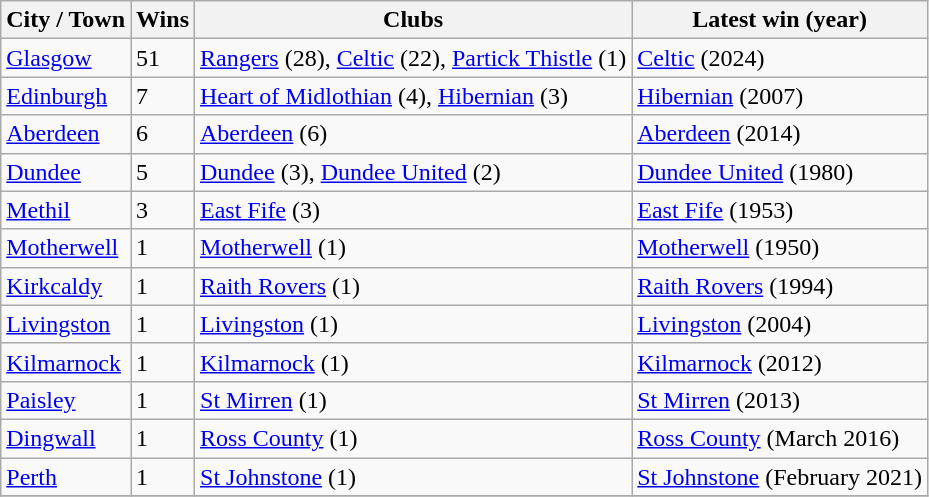<table class="wikitable">
<tr>
<th>City / Town</th>
<th>Wins</th>
<th>Clubs</th>
<th>Latest win (year)</th>
</tr>
<tr>
<td><a href='#'>Glasgow</a></td>
<td>51</td>
<td><a href='#'>Rangers</a> (28), <a href='#'>Celtic</a> (22), <a href='#'>Partick Thistle</a> (1)</td>
<td><a href='#'>Celtic</a> (2024)</td>
</tr>
<tr>
<td><a href='#'>Edinburgh</a></td>
<td>7</td>
<td><a href='#'>Heart of Midlothian</a> (4), <a href='#'>Hibernian</a> (3)</td>
<td><a href='#'>Hibernian</a> (2007)</td>
</tr>
<tr>
<td><a href='#'>Aberdeen</a></td>
<td>6</td>
<td><a href='#'>Aberdeen</a> (6)</td>
<td><a href='#'>Aberdeen</a> (2014)</td>
</tr>
<tr>
<td><a href='#'>Dundee</a></td>
<td>5</td>
<td><a href='#'>Dundee</a> (3), <a href='#'>Dundee United</a> (2)</td>
<td><a href='#'>Dundee United</a> (1980)</td>
</tr>
<tr>
<td><a href='#'>Methil</a></td>
<td>3</td>
<td><a href='#'>East Fife</a> (3)</td>
<td><a href='#'>East Fife</a> (1953)</td>
</tr>
<tr>
<td><a href='#'>Motherwell</a></td>
<td>1</td>
<td><a href='#'>Motherwell</a> (1)</td>
<td><a href='#'>Motherwell</a> (1950)</td>
</tr>
<tr>
<td><a href='#'>Kirkcaldy</a></td>
<td>1</td>
<td><a href='#'>Raith Rovers</a> (1)</td>
<td><a href='#'>Raith Rovers</a> (1994)</td>
</tr>
<tr>
<td><a href='#'>Livingston</a></td>
<td>1</td>
<td><a href='#'>Livingston</a> (1)</td>
<td><a href='#'>Livingston</a> (2004)</td>
</tr>
<tr>
<td><a href='#'>Kilmarnock</a></td>
<td>1</td>
<td><a href='#'>Kilmarnock</a> (1)</td>
<td><a href='#'>Kilmarnock</a> (2012)</td>
</tr>
<tr>
<td><a href='#'>Paisley</a></td>
<td>1</td>
<td><a href='#'>St Mirren</a> (1)</td>
<td><a href='#'>St Mirren</a> (2013)</td>
</tr>
<tr>
<td><a href='#'>Dingwall</a></td>
<td>1</td>
<td><a href='#'>Ross County</a> (1)</td>
<td><a href='#'>Ross County</a> (March 2016)</td>
</tr>
<tr>
<td><a href='#'>Perth</a></td>
<td>1</td>
<td><a href='#'>St Johnstone</a> (1)</td>
<td><a href='#'>St Johnstone</a> (February 2021)</td>
</tr>
<tr>
</tr>
</table>
